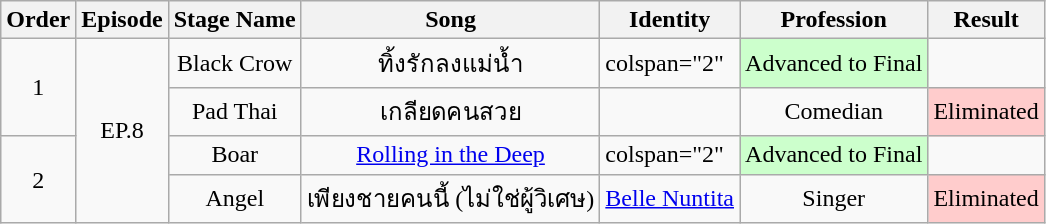<table class="wikitable">
<tr>
<th>Order</th>
<th>Episode</th>
<th>Stage Name</th>
<th>Song</th>
<th>Identity</th>
<th>Profession</th>
<th>Result</th>
</tr>
<tr>
<td rowspan="2" align="center">1</td>
<td rowspan="4" align="center">EP.8</td>
<td align="center">Black Crow</td>
<td align="center">ทิ้งรักลงแม่น้ำ</td>
<td>colspan="2" </td>
<td align="center" style="background:#ccffcc">Advanced to Final</td>
</tr>
<tr>
<td align="center">Pad Thai</td>
<td align="center">เกลียดคนสวย</td>
<td align="center"></td>
<td align="center">Comedian</td>
<td align="center" style="background:#ffcccc">Eliminated</td>
</tr>
<tr>
<td rowspan="2" align="center">2</td>
<td align="center">Boar</td>
<td align="center"><a href='#'>Rolling in the Deep</a></td>
<td>colspan="2" </td>
<td align="center" style="background:#ccffcc">Advanced to Final</td>
</tr>
<tr>
<td align="center">Angel</td>
<td align="center">เพียงชายคนนี้ (ไม่ใช่ผู้วิเศษ)</td>
<td align="center"><a href='#'>Belle Nuntita</a></td>
<td align="center">Singer</td>
<td align="center" style="background:#ffcccc">Eliminated</td>
</tr>
</table>
